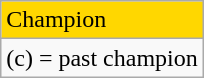<table class="wikitable">
<tr style="background:gold">
<td>Champion</td>
</tr>
<tr>
<td>(c) = past champion</td>
</tr>
</table>
